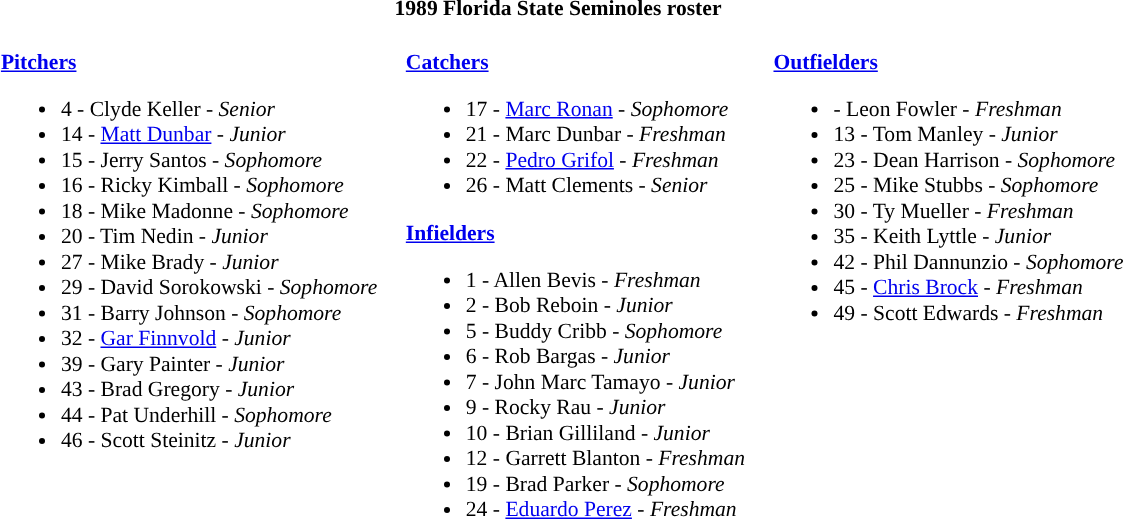<table class="toccolours" style="border-collapse:collapse; font-size:90%;">
<tr>
<th colspan=9>1989 Florida State Seminoles roster</th>
</tr>
<tr>
<td width="03"> </td>
<td valign="top"><br><strong><a href='#'>Pitchers</a></strong><ul><li>4 - Clyde Keller - <em>Senior</em></li><li>14 - <a href='#'>Matt Dunbar</a> - <em>Junior</em></li><li>15 - Jerry Santos - <em>Sophomore</em></li><li>16 - Ricky Kimball - <em>Sophomore</em></li><li>18 - Mike Madonne - <em>Sophomore</em></li><li>20 - Tim Nedin - <em>Junior</em></li><li>27 - Mike Brady - <em>Junior</em></li><li>29 - David Sorokowski - <em>Sophomore</em></li><li>31 - Barry Johnson - <em>Sophomore</em></li><li>32 - <a href='#'>Gar Finnvold</a> - <em>Junior</em></li><li>39 - Gary Painter - <em>Junior</em></li><li>43 - Brad Gregory - <em>Junior</em></li><li>44 - Pat Underhill - <em>Sophomore</em></li><li>46 - Scott Steinitz - <em>Junior</em></li></ul></td>
<td width="15"> </td>
<td valign="top"><br><strong><a href='#'>Catchers</a></strong><ul><li>17 - <a href='#'>Marc Ronan</a> - <em>Sophomore</em></li><li>21 - Marc Dunbar - <em>Freshman</em></li><li>22 - <a href='#'>Pedro Grifol</a> - <em>Freshman</em></li><li>26 - Matt Clements - <em>Senior</em></li></ul><strong><a href='#'>Infielders</a></strong><ul><li>1 - Allen Bevis - <em>Freshman</em></li><li>2 - Bob Reboin - <em>Junior</em></li><li>5 - Buddy Cribb - <em>Sophomore</em></li><li>6 - Rob Bargas - <em>Junior</em></li><li>7 - John Marc Tamayo - <em>Junior</em></li><li>9 - Rocky Rau - <em>Junior</em></li><li>10 - Brian Gilliland - <em>Junior</em></li><li>12 - Garrett Blanton - <em>Freshman</em></li><li>19 - Brad Parker - <em>Sophomore</em></li><li>24 - <a href='#'>Eduardo Perez</a> - <em>Freshman</em></li></ul></td>
<td width="15"> </td>
<td valign="top"><br><strong><a href='#'>Outfielders</a></strong><ul><li>- Leon Fowler - <em>Freshman</em></li><li>13 - Tom Manley - <em>Junior</em></li><li>23 - Dean Harrison - <em>Sophomore</em></li><li>25 - Mike Stubbs - <em>Sophomore</em></li><li>30 - Ty Mueller - <em>Freshman</em></li><li>35 - Keith Lyttle - <em>Junior</em></li><li>42 - Phil Dannunzio - <em>Sophomore</em></li><li>45 - <a href='#'>Chris Brock</a> - <em>Freshman</em></li><li>49 - Scott Edwards - <em>Freshman</em></li></ul></td>
</tr>
</table>
